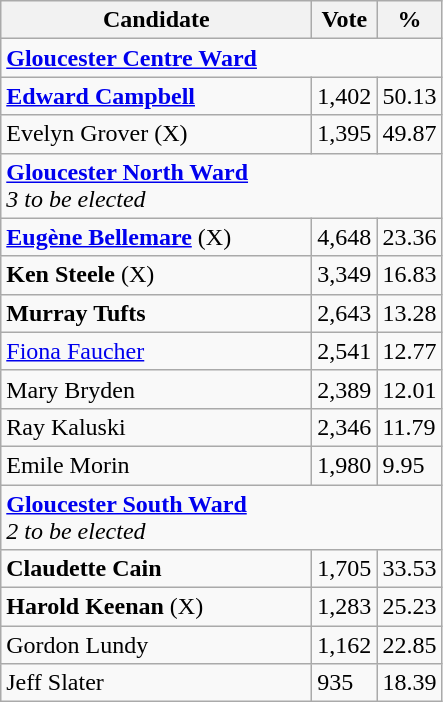<table class="wikitable">
<tr>
<th bgcolor="#DDDDFF" width="200px">Candidate</th>
<th bgcolor="#DDDDFF">Vote</th>
<th bgcolor="#DDDDFF">%</th>
</tr>
<tr>
<td colspan="4"><strong><a href='#'>Gloucester Centre Ward</a></strong></td>
</tr>
<tr>
<td><strong><a href='#'>Edward Campbell</a></strong></td>
<td>1,402</td>
<td>50.13</td>
</tr>
<tr>
<td>Evelyn Grover (X)</td>
<td>1,395</td>
<td>49.87</td>
</tr>
<tr>
<td colspan="4"><strong><a href='#'>Gloucester North Ward</a></strong> <br> <em>3 to be elected</em></td>
</tr>
<tr>
<td><strong><a href='#'>Eugène Bellemare</a></strong> (X)</td>
<td>4,648</td>
<td>23.36</td>
</tr>
<tr>
<td><strong>Ken Steele</strong> (X)</td>
<td>3,349</td>
<td>16.83</td>
</tr>
<tr>
<td><strong>Murray Tufts</strong></td>
<td>2,643</td>
<td>13.28</td>
</tr>
<tr>
<td><a href='#'>Fiona Faucher</a></td>
<td>2,541</td>
<td>12.77</td>
</tr>
<tr>
<td>Mary Bryden</td>
<td>2,389</td>
<td>12.01</td>
</tr>
<tr>
<td>Ray Kaluski</td>
<td>2,346</td>
<td>11.79</td>
</tr>
<tr>
<td>Emile Morin</td>
<td>1,980</td>
<td>9.95</td>
</tr>
<tr>
<td colspan="4"><strong><a href='#'>Gloucester South Ward</a></strong> <br> <em>2 to be elected</em></td>
</tr>
<tr>
<td><strong>Claudette Cain</strong></td>
<td>1,705</td>
<td>33.53</td>
</tr>
<tr>
<td><strong>Harold Keenan</strong> (X)</td>
<td>1,283</td>
<td>25.23</td>
</tr>
<tr>
<td>Gordon Lundy</td>
<td>1,162</td>
<td>22.85</td>
</tr>
<tr>
<td>Jeff Slater</td>
<td>935</td>
<td>18.39</td>
</tr>
</table>
